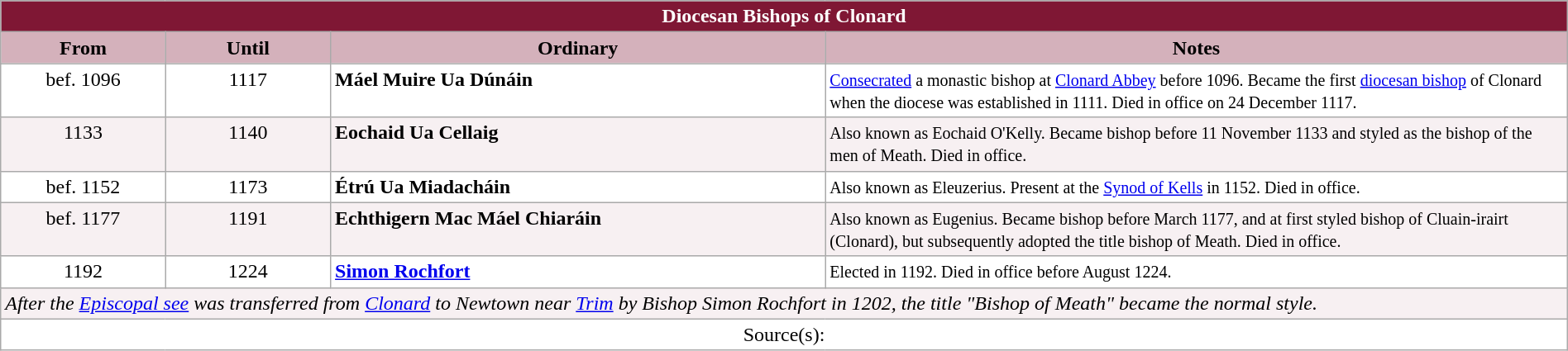<table class="wikitable" style="width:100%;" border="1" cellpadding="2">
<tr>
<th colspan="4" style="background-color: #7F1734; color: white;">Diocesan Bishops of Clonard</th>
</tr>
<tr align=top>
<th style="background-color: #D4B1BB; width: 10%;">From</th>
<th style="background-color: #D4B1BB; width: 10%;">Until</th>
<th style="background-color: #D4B1BB; width: 30%;">Ordinary</th>
<th style="background-color: #D4B1BB; width: 45%;">Notes</th>
</tr>
<tr valign=top bgcolor="white">
<td align=center>bef. 1096</td>
<td align=center>1117</td>
<td><strong>Máel Muire Ua Dúnáin</strong></td>
<td><small><a href='#'>Consecrated</a> a monastic bishop at <a href='#'>Clonard Abbey</a> before 1096. Became the first <a href='#'>diocesan bishop</a> of Clonard when the diocese was established in 1111. Died in office on 24 December 1117.</small></td>
</tr>
<tr valign=top bgcolor="#F7F0F2">
<td align=center>1133</td>
<td align=center>1140</td>
<td><strong>Eochaid Ua Cellaig</strong></td>
<td><small>Also known as Eochaid O'Kelly. Became bishop before 11 November 1133 and styled as the bishop of the men of Meath. Died in office.</small></td>
</tr>
<tr valign=top bgcolor="white">
<td align=center>bef. 1152</td>
<td align=center>1173</td>
<td><strong>Étrú Ua Miadacháin</strong></td>
<td><small>Also known as Eleuzerius. Present at the <a href='#'>Synod of Kells</a> in 1152. Died in office.</small></td>
</tr>
<tr valign=top bgcolor="#F7F0F2">
<td align=center>bef. 1177</td>
<td align=center>1191</td>
<td><strong>Echthigern Mac Máel Chiaráin</strong></td>
<td><small>Also known as Eugenius. Became bishop before March 1177, and at first styled bishop of Cluain-irairt (Clonard), but subsequently adopted the title bishop of Meath. Died in office.</small></td>
</tr>
<tr valign=top bgcolor="white">
<td align=center>1192</td>
<td align=center>1224</td>
<td><strong><a href='#'>Simon Rochfort</a></strong></td>
<td><small>Elected in 1192. Died in office before August 1224.</small></td>
</tr>
<tr valign=top bgcolor="#F7F0F2">
<td colspan=4><em>After the <a href='#'>Episcopal see</a> was transferred from <a href='#'>Clonard</a> to Newtown near <a href='#'>Trim</a> by Bishop Simon Rochfort in 1202, the title "Bishop of Meath" became the normal style.</em></td>
</tr>
<tr valign=top bgcolor="white">
<td align=center colspan="4">Source(s):</td>
</tr>
</table>
